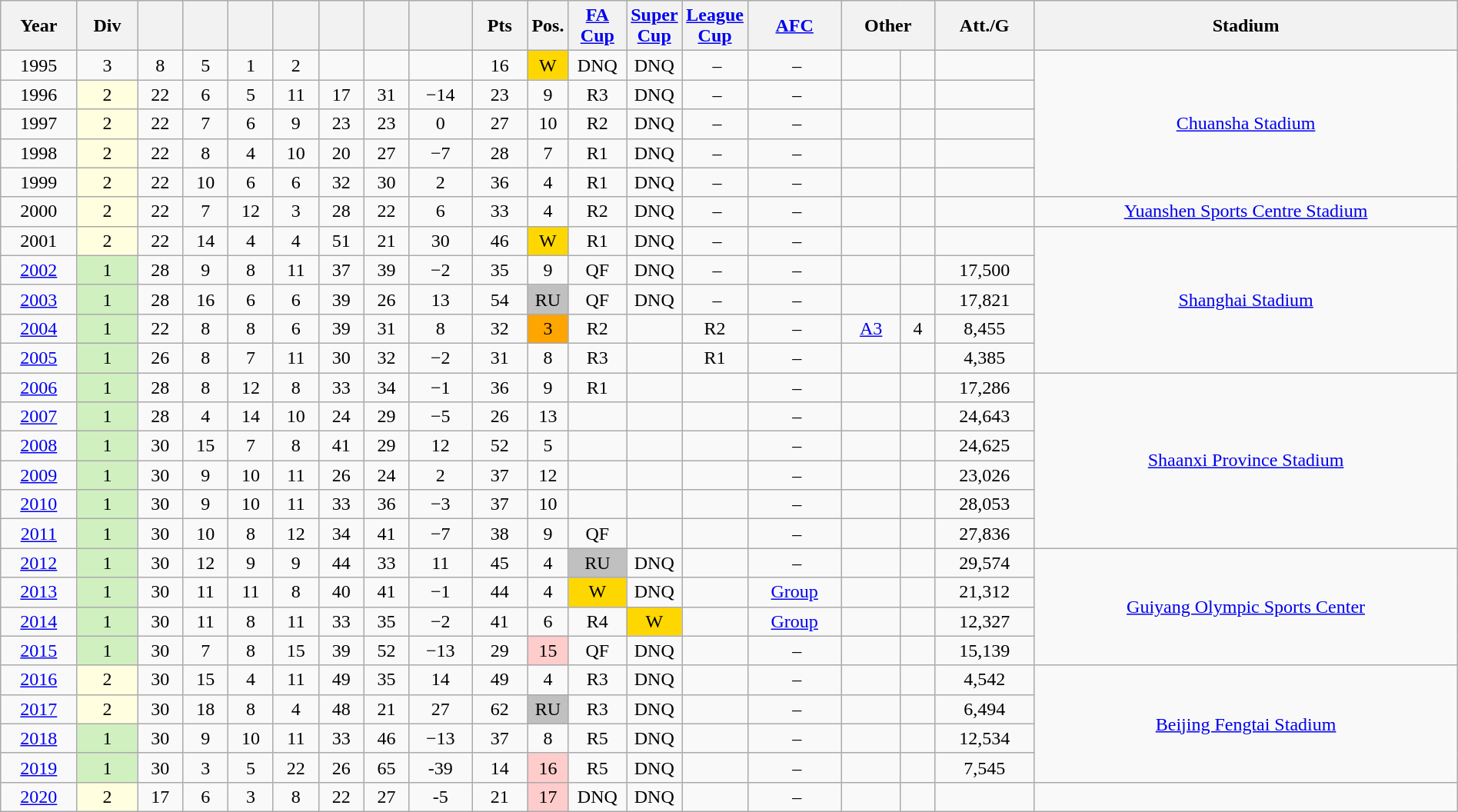<table class="wikitable sortable" width=100% style=text-align:Center>
<tr>
<th>Year</th>
<th>Div</th>
<th></th>
<th></th>
<th></th>
<th></th>
<th></th>
<th></th>
<th></th>
<th>Pts</th>
<th width=2%>Pos.</th>
<th width=4%><a href='#'>FA Cup</a></th>
<th width=2%><a href='#'>Super Cup</a></th>
<th width=2%><a href='#'>League Cup</a></th>
<th><a href='#'>AFC</a></th>
<th colspan=2>Other</th>
<th>Att./G</th>
<th>Stadium</th>
</tr>
<tr>
<td>1995</td>
<td>3</td>
<td>8</td>
<td>5</td>
<td>1</td>
<td>2</td>
<td></td>
<td></td>
<td></td>
<td>16</td>
<td bgcolor=gold>W</td>
<td>DNQ</td>
<td>DNQ</td>
<td> –</td>
<td> –</td>
<td></td>
<td></td>
<td></td>
<td style="text-align:center;" rowspan="5"><a href='#'>Chuansha Stadium</a></td>
</tr>
<tr>
<td>1996</td>
<td bgcolor=#FFFFE0>2</td>
<td>22</td>
<td>6</td>
<td>5</td>
<td>11</td>
<td>17</td>
<td>31</td>
<td>−14</td>
<td>23</td>
<td>9</td>
<td>R3</td>
<td>DNQ</td>
<td> –</td>
<td> –</td>
<td></td>
<td></td>
<td></td>
</tr>
<tr>
<td>1997</td>
<td bgcolor=#FFFFE0>2</td>
<td>22</td>
<td>7</td>
<td>6</td>
<td>9</td>
<td>23</td>
<td>23</td>
<td>0</td>
<td>27</td>
<td>10</td>
<td>R2</td>
<td>DNQ</td>
<td> –</td>
<td> –</td>
<td></td>
<td></td>
<td></td>
</tr>
<tr>
<td>1998</td>
<td bgcolor=#FFFFE0>2</td>
<td>22</td>
<td>8</td>
<td>4</td>
<td>10</td>
<td>20</td>
<td>27</td>
<td>−7</td>
<td>28</td>
<td>7</td>
<td>R1</td>
<td>DNQ</td>
<td> –</td>
<td> –</td>
<td></td>
<td></td>
<td></td>
</tr>
<tr>
<td>1999</td>
<td bgcolor=#FFFFE0>2</td>
<td>22</td>
<td>10</td>
<td>6</td>
<td>6</td>
<td>32</td>
<td>30</td>
<td>2</td>
<td>36</td>
<td>4</td>
<td>R1</td>
<td>DNQ</td>
<td> –</td>
<td> –</td>
<td></td>
<td></td>
<td></td>
</tr>
<tr>
<td>2000</td>
<td bgcolor=#FFFFE0>2</td>
<td>22</td>
<td>7</td>
<td>12</td>
<td>3</td>
<td>28</td>
<td>22</td>
<td>6</td>
<td>33</td>
<td>4</td>
<td>R2</td>
<td>DNQ</td>
<td> –</td>
<td> –</td>
<td></td>
<td></td>
<td></td>
<td><a href='#'>Yuanshen Sports Centre Stadium</a></td>
</tr>
<tr>
<td>2001</td>
<td bgcolor=#FFFFE0>2</td>
<td>22</td>
<td>14</td>
<td>4</td>
<td>4</td>
<td>51</td>
<td>21</td>
<td>30</td>
<td>46</td>
<td bgcolor=gold>W</td>
<td>R1</td>
<td>DNQ</td>
<td> –</td>
<td> –</td>
<td></td>
<td></td>
<td></td>
<td style="text-align:center;" rowspan="5"><a href='#'>Shanghai Stadium</a></td>
</tr>
<tr>
<td><a href='#'>2002</a></td>
<td bgcolor=#D0F0C0>1</td>
<td>28</td>
<td>9</td>
<td>8</td>
<td>11</td>
<td>37</td>
<td>39</td>
<td>−2</td>
<td>35</td>
<td>9</td>
<td>QF</td>
<td>DNQ</td>
<td> –</td>
<td> –</td>
<td></td>
<td></td>
<td>17,500</td>
</tr>
<tr>
<td><a href='#'>2003</a></td>
<td bgcolor=#D0F0C0>1</td>
<td>28</td>
<td>16</td>
<td>6</td>
<td>6</td>
<td>39</td>
<td>26</td>
<td>13</td>
<td>54</td>
<td bgcolor=silver>RU</td>
<td>QF</td>
<td>DNQ</td>
<td> –</td>
<td> –</td>
<td></td>
<td></td>
<td>17,821</td>
</tr>
<tr>
<td><a href='#'>2004</a></td>
<td bgcolor=#D0F0C0>1</td>
<td>22</td>
<td>8</td>
<td>8</td>
<td>6</td>
<td>39</td>
<td>31</td>
<td>8</td>
<td>32</td>
<td bgcolor=FFA500>3</td>
<td>R2</td>
<td></td>
<td>R2</td>
<td> –</td>
<td><a href='#'>A3</a></td>
<td>4</td>
<td>8,455</td>
</tr>
<tr>
<td><a href='#'>2005</a></td>
<td bgcolor=#D0F0C0>1</td>
<td>26</td>
<td>8</td>
<td>7</td>
<td>11</td>
<td>30</td>
<td>32</td>
<td>−2</td>
<td>31</td>
<td>8</td>
<td>R3</td>
<td></td>
<td>R1</td>
<td> –</td>
<td></td>
<td></td>
<td>4,385</td>
</tr>
<tr>
<td><a href='#'>2006</a></td>
<td bgcolor=#D0F0C0>1</td>
<td>28</td>
<td>8</td>
<td>12</td>
<td>8</td>
<td>33</td>
<td>34</td>
<td>−1</td>
<td>36</td>
<td>9</td>
<td>R1</td>
<td></td>
<td></td>
<td> –</td>
<td></td>
<td></td>
<td>17,286</td>
<td style="text-align:center;" rowspan="6"><a href='#'>Shaanxi Province Stadium</a></td>
</tr>
<tr>
<td><a href='#'>2007</a></td>
<td bgcolor=#D0F0C0>1</td>
<td>28</td>
<td>4</td>
<td>14</td>
<td>10</td>
<td>24</td>
<td>29</td>
<td>−5</td>
<td>26</td>
<td>13</td>
<td></td>
<td></td>
<td></td>
<td> –</td>
<td></td>
<td></td>
<td>24,643</td>
</tr>
<tr>
<td><a href='#'>2008</a></td>
<td bgcolor=#D0F0C0>1</td>
<td>30</td>
<td>15</td>
<td>7</td>
<td>8</td>
<td>41</td>
<td>29</td>
<td>12</td>
<td>52</td>
<td>5</td>
<td></td>
<td></td>
<td></td>
<td> –</td>
<td></td>
<td></td>
<td>24,625</td>
</tr>
<tr>
<td><a href='#'>2009</a></td>
<td bgcolor=#D0F0C0>1</td>
<td>30</td>
<td>9</td>
<td>10</td>
<td>11</td>
<td>26</td>
<td>24</td>
<td>2</td>
<td>37</td>
<td>12</td>
<td></td>
<td></td>
<td></td>
<td> –</td>
<td></td>
<td></td>
<td>23,026</td>
</tr>
<tr>
<td><a href='#'>2010</a></td>
<td bgcolor=#D0F0C0>1</td>
<td>30</td>
<td>9</td>
<td>10</td>
<td>11</td>
<td>33</td>
<td>36</td>
<td>−3</td>
<td>37</td>
<td>10</td>
<td></td>
<td></td>
<td></td>
<td> –</td>
<td></td>
<td></td>
<td>28,053</td>
</tr>
<tr>
<td><a href='#'>2011</a></td>
<td bgcolor=#D0F0C0>1</td>
<td>30</td>
<td>10</td>
<td>8</td>
<td>12</td>
<td>34</td>
<td>41</td>
<td>−7</td>
<td>38</td>
<td>9</td>
<td>QF</td>
<td></td>
<td></td>
<td> –</td>
<td></td>
<td></td>
<td>27,836</td>
</tr>
<tr>
<td><a href='#'>2012</a></td>
<td bgcolor=#D0F0C0>1</td>
<td>30</td>
<td>12</td>
<td>9</td>
<td>9</td>
<td>44</td>
<td>33</td>
<td>11</td>
<td>45</td>
<td>4</td>
<td bgcolor=silver>RU</td>
<td>DNQ</td>
<td></td>
<td> –</td>
<td></td>
<td></td>
<td>29,574</td>
<td style="text-align:center;" rowspan="4"><a href='#'>Guiyang Olympic Sports Center</a></td>
</tr>
<tr>
<td><a href='#'>2013</a></td>
<td bgcolor=#D0F0C0>1</td>
<td>30</td>
<td>11</td>
<td>11</td>
<td>8</td>
<td>40</td>
<td>41</td>
<td>−1</td>
<td>44</td>
<td>4</td>
<td bgcolor=gold>W</td>
<td>DNQ</td>
<td></td>
<td><a href='#'>Group</a></td>
<td></td>
<td></td>
<td>21,312</td>
</tr>
<tr>
<td><a href='#'>2014</a></td>
<td bgcolor=#D0F0C0>1</td>
<td>30</td>
<td>11</td>
<td>8</td>
<td>11</td>
<td>33</td>
<td>35</td>
<td>−2</td>
<td>41</td>
<td>6</td>
<td>R4</td>
<td bgcolor=gold>W</td>
<td></td>
<td><a href='#'>Group</a></td>
<td></td>
<td></td>
<td>12,327</td>
</tr>
<tr>
<td><a href='#'>2015</a></td>
<td bgcolor=#D0F0C0>1</td>
<td>30</td>
<td>7</td>
<td>8</td>
<td>15</td>
<td>39</td>
<td>52</td>
<td>−13</td>
<td>29</td>
<td bgcolor=#ffcccc>15</td>
<td>QF</td>
<td>DNQ</td>
<td></td>
<td> –</td>
<td></td>
<td></td>
<td>15,139</td>
</tr>
<tr>
<td><a href='#'>2016</a></td>
<td bgcolor=#FFFFE0>2</td>
<td>30</td>
<td>15</td>
<td>4</td>
<td>11</td>
<td>49</td>
<td>35</td>
<td>14</td>
<td>49</td>
<td>4</td>
<td>R3</td>
<td>DNQ</td>
<td></td>
<td> –</td>
<td></td>
<td></td>
<td>4,542</td>
<td style="text-align:center;" rowspan="4"><a href='#'>Beijing Fengtai Stadium</a></td>
</tr>
<tr>
<td><a href='#'>2017</a></td>
<td bgcolor=#FFFFE0>2</td>
<td>30</td>
<td>18</td>
<td>8</td>
<td>4</td>
<td>48</td>
<td>21</td>
<td>27</td>
<td>62</td>
<td bgcolor=silver>RU</td>
<td>R3</td>
<td>DNQ</td>
<td></td>
<td> –</td>
<td></td>
<td></td>
<td>6,494</td>
</tr>
<tr>
<td><a href='#'>2018</a></td>
<td bgcolor=#D0F0C0>1</td>
<td>30</td>
<td>9</td>
<td>10</td>
<td>11</td>
<td>33</td>
<td>46</td>
<td>−13</td>
<td>37</td>
<td>8</td>
<td>R5</td>
<td>DNQ</td>
<td></td>
<td> –</td>
<td></td>
<td></td>
<td>12,534</td>
</tr>
<tr>
<td><a href='#'>2019</a></td>
<td bgcolor=#D0F0C0>1</td>
<td>30</td>
<td>3</td>
<td>5</td>
<td>22</td>
<td>26</td>
<td>65</td>
<td>-39</td>
<td>14</td>
<td bgcolor=#ffcccc>16</td>
<td>R5</td>
<td>DNQ</td>
<td></td>
<td> –</td>
<td></td>
<td></td>
<td>7,545</td>
</tr>
<tr>
<td><a href='#'>2020</a></td>
<td bgcolor=#FFFFE0>2</td>
<td>17</td>
<td>6</td>
<td>3</td>
<td>8</td>
<td>22</td>
<td>27</td>
<td>-5</td>
<td>21</td>
<td bgcolor=#ffcccc>17</td>
<td>DNQ</td>
<td>DNQ</td>
<td></td>
<td> –</td>
<td></td>
<td></td>
<td></td>
<td></td>
</tr>
</table>
